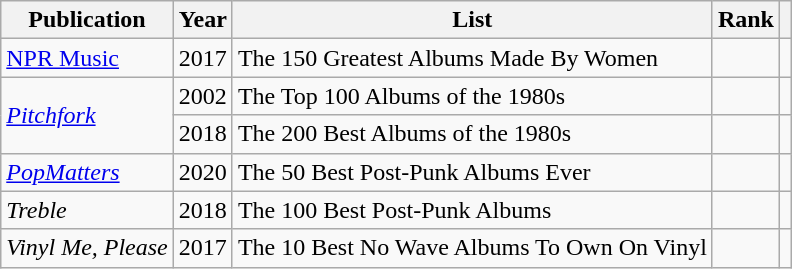<table class="wikitable sortable">
<tr>
<th>Publication</th>
<th>Year</th>
<th>List</th>
<th>Rank</th>
<th class="unsortable"></th>
</tr>
<tr>
<td><a href='#'>NPR Music</a></td>
<td>2017</td>
<td>The 150 Greatest Albums Made By Women</td>
<td></td>
<td></td>
</tr>
<tr>
<td scope="rowspan" rowspan=2><em><a href='#'>Pitchfork</a></em></td>
<td>2002</td>
<td>The Top 100 Albums of the 1980s</td>
<td></td>
<td></td>
</tr>
<tr>
<td>2018</td>
<td>The 200 Best Albums of the 1980s</td>
<td></td>
<td></td>
</tr>
<tr>
<td><em><a href='#'>PopMatters</a></em></td>
<td>2020</td>
<td>The 50 Best Post-Punk Albums Ever</td>
<td></td>
<td></td>
</tr>
<tr>
<td><em>Treble</em></td>
<td>2018</td>
<td>The 100 Best Post-Punk Albums</td>
<td></td>
<td></td>
</tr>
<tr>
<td><em>Vinyl Me, Please</em></td>
<td>2017</td>
<td>The 10 Best No Wave Albums To Own On Vinyl</td>
<td></td>
<td></td>
</tr>
</table>
